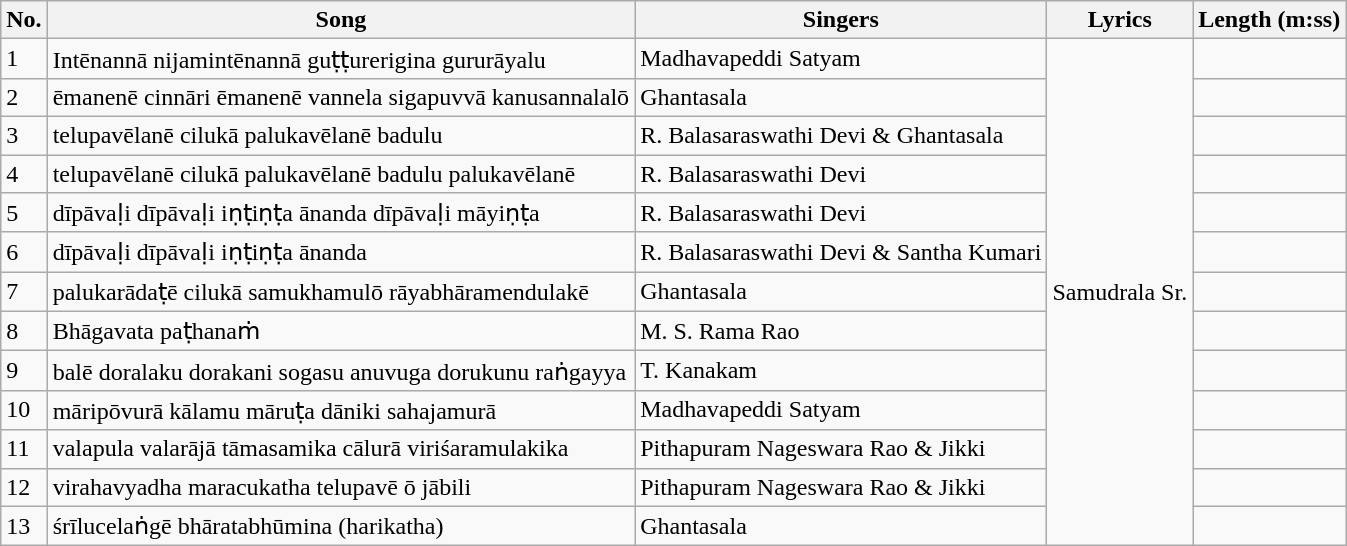<table class="wikitable">
<tr>
<th>No.</th>
<th>Song</th>
<th>Singers</th>
<th>Lyrics</th>
<th>Length (m:ss)</th>
</tr>
<tr>
<td>1</td>
<td>Intēnannā nijamintēnannā guṭṭurerigina gururāyalu</td>
<td>Madhavapeddi Satyam</td>
<td rowspan=13>Samudrala Sr.</td>
<td></td>
</tr>
<tr>
<td>2</td>
<td>ēmanenē cinnāri ēmanenē vannela sigapuvvā kanusannalalō</td>
<td>Ghantasala</td>
<td></td>
</tr>
<tr>
<td>3</td>
<td>telupavēlanē cilukā palukavēlanē badulu</td>
<td>R. Balasaraswathi Devi & Ghantasala</td>
<td></td>
</tr>
<tr>
<td>4</td>
<td>telupavēlanē cilukā palukavēlanē badulu palukavēlanē</td>
<td>R. Balasaraswathi Devi</td>
<td></td>
</tr>
<tr>
<td>5</td>
<td>dīpāvaḷi dīpāvaḷi iṇṭiṇṭa ānanda dīpāvaḷi māyiṇṭa</td>
<td>R. Balasaraswathi Devi</td>
<td></td>
</tr>
<tr>
<td>6</td>
<td>dīpāvaḷi dīpāvaḷi iṇṭiṇṭa ānanda</td>
<td>R. Balasaraswathi Devi & Santha Kumari</td>
<td></td>
</tr>
<tr>
<td>7</td>
<td>palukarādaṭē cilukā samukhamulō rāyabhāramendulakē</td>
<td>Ghantasala</td>
<td></td>
</tr>
<tr>
<td>8</td>
<td>Bhāgavata paṭhanaṁ</td>
<td>M. S. Rama Rao</td>
<td></td>
</tr>
<tr>
<td>9</td>
<td>balē doralaku dorakani sogasu anuvuga dorukunu raṅgayya</td>
<td>T. Kanakam</td>
<td></td>
</tr>
<tr>
<td>10</td>
<td>māripōvurā kālamu māruṭa dāniki sahajamurā</td>
<td>Madhavapeddi Satyam</td>
<td></td>
</tr>
<tr>
<td>11</td>
<td>valapula valarājā tāmasamika cālurā viriśaramulakika</td>
<td>Pithapuram Nageswara Rao & Jikki</td>
<td></td>
</tr>
<tr>
<td>12</td>
<td>virahavyadha maracukatha telupavē ō jābili</td>
<td>Pithapuram Nageswara Rao & Jikki</td>
<td></td>
</tr>
<tr>
<td>13</td>
<td>śrīlucelaṅgē bhāratabhūmina (harikatha)</td>
<td>Ghantasala</td>
<td></td>
</tr>
</table>
